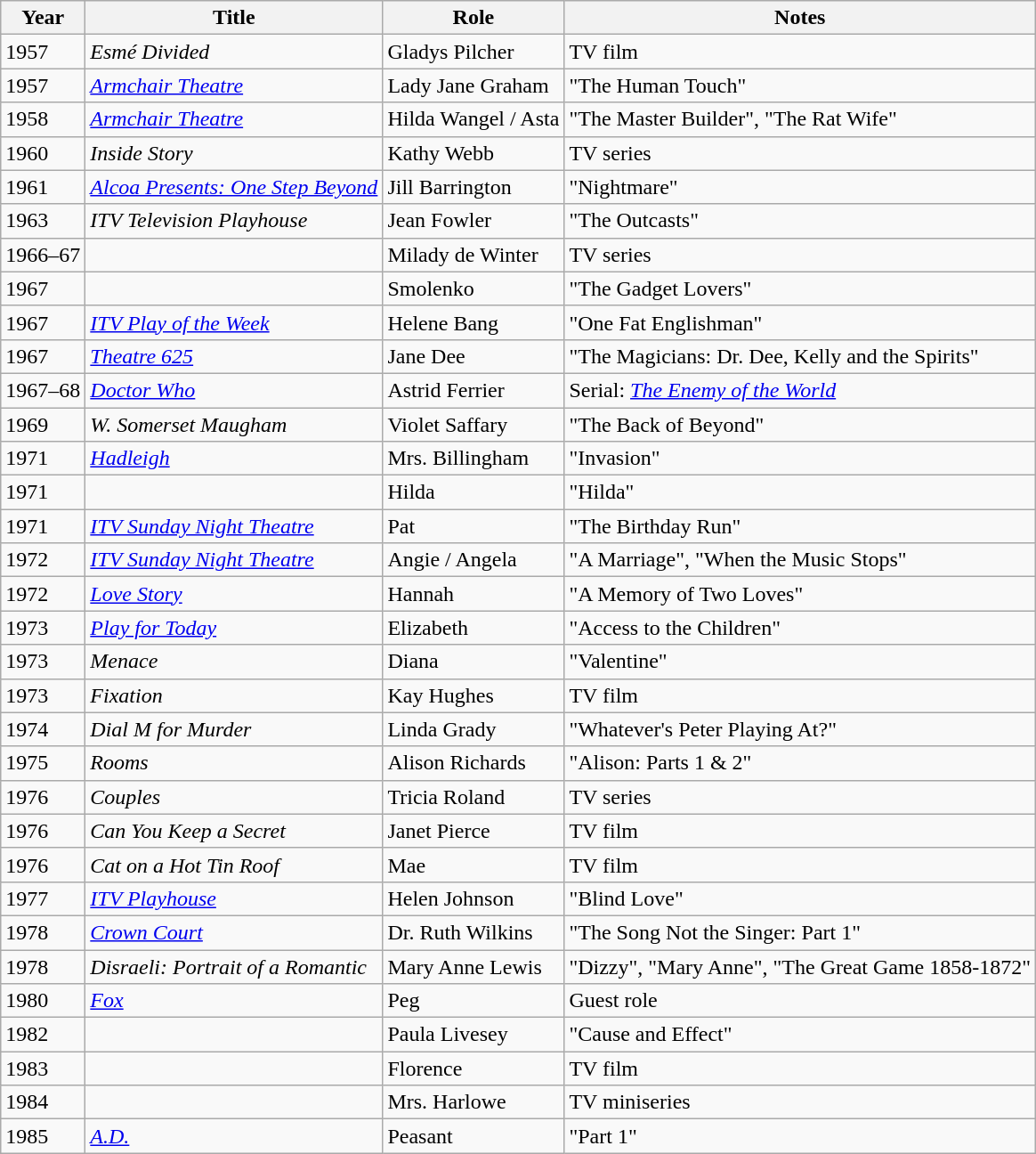<table class="wikitable sortable">
<tr>
<th>Year</th>
<th>Title</th>
<th>Role</th>
<th class="unsortable">Notes</th>
</tr>
<tr>
<td>1957</td>
<td><em>Esmé Divided</em></td>
<td>Gladys Pilcher</td>
<td>TV film</td>
</tr>
<tr>
<td>1957</td>
<td><em><a href='#'>Armchair Theatre</a></em></td>
<td>Lady Jane Graham</td>
<td>"The Human Touch"</td>
</tr>
<tr>
<td>1958</td>
<td><em><a href='#'>Armchair Theatre</a></em></td>
<td>Hilda Wangel / Asta</td>
<td>"The Master Builder", "The Rat Wife"</td>
</tr>
<tr>
<td>1960</td>
<td><em>Inside Story</em></td>
<td>Kathy Webb</td>
<td>TV series</td>
</tr>
<tr>
<td>1961</td>
<td><em><a href='#'>Alcoa Presents: One Step Beyond</a></em></td>
<td>Jill Barrington</td>
<td>"Nightmare"</td>
</tr>
<tr>
<td>1963</td>
<td><em>ITV Television Playhouse</em></td>
<td>Jean Fowler</td>
<td>"The Outcasts"</td>
</tr>
<tr>
<td>1966–67</td>
<td><em></em></td>
<td>Milady de Winter</td>
<td>TV series</td>
</tr>
<tr>
<td>1967</td>
<td><em></em></td>
<td>Smolenko</td>
<td>"The Gadget Lovers"</td>
</tr>
<tr>
<td>1967</td>
<td><em><a href='#'>ITV Play of the Week</a></em></td>
<td>Helene Bang</td>
<td>"One Fat Englishman"</td>
</tr>
<tr>
<td>1967</td>
<td><em><a href='#'>Theatre 625</a></em></td>
<td>Jane Dee</td>
<td>"The Magicians: Dr. Dee, Kelly and the Spirits"</td>
</tr>
<tr>
<td>1967–68</td>
<td><em><a href='#'>Doctor Who</a></em></td>
<td>Astrid Ferrier</td>
<td>Serial: <em><a href='#'>The Enemy of the World</a></em></td>
</tr>
<tr>
<td>1969</td>
<td><em>W. Somerset Maugham</em></td>
<td>Violet Saffary</td>
<td>"The Back of Beyond"</td>
</tr>
<tr>
<td>1971</td>
<td><em><a href='#'>Hadleigh</a></em></td>
<td>Mrs. Billingham</td>
<td>"Invasion"</td>
</tr>
<tr>
<td>1971</td>
<td><em></em></td>
<td>Hilda</td>
<td>"Hilda"</td>
</tr>
<tr>
<td>1971</td>
<td><em><a href='#'>ITV Sunday Night Theatre</a></em></td>
<td>Pat</td>
<td>"The Birthday Run"</td>
</tr>
<tr>
<td>1972</td>
<td><em><a href='#'>ITV Sunday Night Theatre</a></em></td>
<td>Angie / Angela</td>
<td>"A Marriage", "When the Music Stops"</td>
</tr>
<tr>
<td>1972</td>
<td><em><a href='#'>Love Story</a></em></td>
<td>Hannah</td>
<td>"A Memory of Two Loves"</td>
</tr>
<tr>
<td>1973</td>
<td><em><a href='#'>Play for Today</a></em></td>
<td>Elizabeth</td>
<td>"Access to the Children"</td>
</tr>
<tr>
<td>1973</td>
<td><em>Menace</em></td>
<td>Diana</td>
<td>"Valentine"</td>
</tr>
<tr>
<td>1973</td>
<td><em>Fixation</em></td>
<td>Kay Hughes</td>
<td>TV film</td>
</tr>
<tr>
<td>1974</td>
<td><em>Dial M for Murder</em></td>
<td>Linda Grady</td>
<td>"Whatever's Peter Playing At?"</td>
</tr>
<tr>
<td>1975</td>
<td><em>Rooms</em></td>
<td>Alison Richards</td>
<td>"Alison: Parts 1 & 2"</td>
</tr>
<tr>
<td>1976</td>
<td><em>Couples</em></td>
<td>Tricia Roland</td>
<td>TV series</td>
</tr>
<tr>
<td>1976</td>
<td><em>Can You Keep a Secret</em></td>
<td>Janet Pierce</td>
<td>TV film</td>
</tr>
<tr>
<td>1976</td>
<td><em>Cat on a Hot Tin Roof</em></td>
<td>Mae</td>
<td>TV film</td>
</tr>
<tr>
<td>1977</td>
<td><em><a href='#'>ITV Playhouse</a></em></td>
<td>Helen Johnson</td>
<td>"Blind Love"</td>
</tr>
<tr>
<td>1978</td>
<td><em><a href='#'>Crown Court</a></em></td>
<td>Dr. Ruth Wilkins</td>
<td>"The Song Not the Singer: Part 1"</td>
</tr>
<tr>
<td>1978</td>
<td><em>Disraeli: Portrait of a Romantic</em></td>
<td>Mary Anne Lewis</td>
<td>"Dizzy", "Mary Anne", "The Great Game 1858-1872"</td>
</tr>
<tr>
<td>1980</td>
<td><em><a href='#'>Fox</a></em></td>
<td>Peg</td>
<td>Guest role</td>
</tr>
<tr>
<td>1982</td>
<td><em></em></td>
<td>Paula Livesey</td>
<td>"Cause and Effect"</td>
</tr>
<tr>
<td>1983</td>
<td><em></em></td>
<td>Florence</td>
<td>TV film</td>
</tr>
<tr>
<td>1984</td>
<td><em></em></td>
<td>Mrs. Harlowe</td>
<td>TV miniseries</td>
</tr>
<tr>
<td>1985</td>
<td><em><a href='#'>A.D.</a></em></td>
<td>Peasant</td>
<td>"Part 1"</td>
</tr>
</table>
